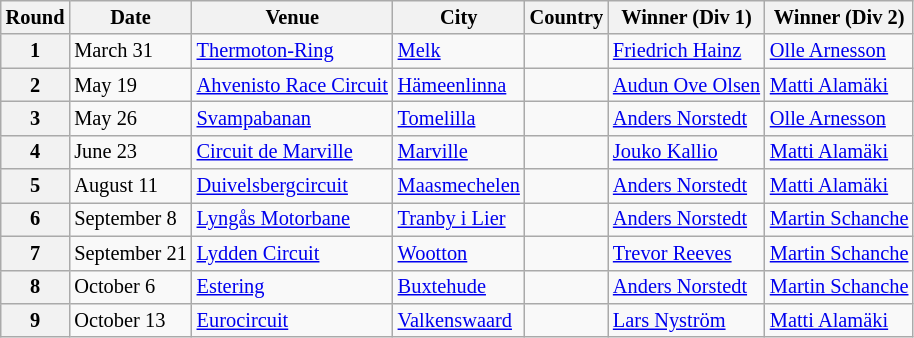<table class="wikitable" style="font-size: 85%;">
<tr>
<th>Round</th>
<th>Date</th>
<th>Venue</th>
<th>City</th>
<th>Country</th>
<th>Winner (Div 1)</th>
<th>Winner (Div 2)</th>
</tr>
<tr>
<th>1</th>
<td>March 31</td>
<td><a href='#'>Thermoton-Ring</a></td>
<td><a href='#'>Melk</a></td>
<td></td>
<td> <a href='#'>Friedrich Hainz</a></td>
<td> <a href='#'>Olle Arnesson</a></td>
</tr>
<tr>
<th>2</th>
<td>May 19</td>
<td><a href='#'>Ahvenisto Race Circuit</a></td>
<td><a href='#'>Hämeenlinna</a></td>
<td></td>
<td> <a href='#'>Audun Ove Olsen</a></td>
<td> <a href='#'>Matti Alamäki</a></td>
</tr>
<tr>
<th>3</th>
<td>May 26</td>
<td><a href='#'>Svampabanan</a></td>
<td><a href='#'>Tomelilla</a></td>
<td></td>
<td> <a href='#'>Anders Norstedt</a></td>
<td> <a href='#'>Olle Arnesson</a></td>
</tr>
<tr>
<th>4</th>
<td>June 23</td>
<td><a href='#'>Circuit de Marville</a></td>
<td><a href='#'>Marville</a></td>
<td></td>
<td> <a href='#'>Jouko Kallio</a></td>
<td> <a href='#'>Matti Alamäki</a></td>
</tr>
<tr>
<th>5</th>
<td>August 11</td>
<td><a href='#'>Duivelsbergcircuit</a></td>
<td><a href='#'>Maasmechelen</a></td>
<td></td>
<td> <a href='#'>Anders Norstedt</a></td>
<td> <a href='#'>Matti Alamäki</a></td>
</tr>
<tr>
<th>6</th>
<td>September 8</td>
<td><a href='#'>Lyngås Motorbane</a></td>
<td><a href='#'>Tranby i Lier</a></td>
<td></td>
<td> <a href='#'>Anders Norstedt</a></td>
<td> <a href='#'>Martin Schanche</a></td>
</tr>
<tr>
<th>7</th>
<td>September 21</td>
<td><a href='#'>Lydden Circuit</a></td>
<td><a href='#'>Wootton</a></td>
<td></td>
<td> <a href='#'>Trevor Reeves</a></td>
<td> <a href='#'>Martin Schanche</a></td>
</tr>
<tr>
<th>8</th>
<td>October 6</td>
<td><a href='#'>Estering</a></td>
<td><a href='#'>Buxtehude</a></td>
<td></td>
<td> <a href='#'>Anders Norstedt</a></td>
<td> <a href='#'>Martin Schanche</a></td>
</tr>
<tr>
<th>9</th>
<td>October 13</td>
<td><a href='#'>Eurocircuit</a></td>
<td><a href='#'>Valkenswaard</a></td>
<td></td>
<td> <a href='#'>Lars Nyström</a></td>
<td> <a href='#'>Matti Alamäki</a></td>
</tr>
</table>
